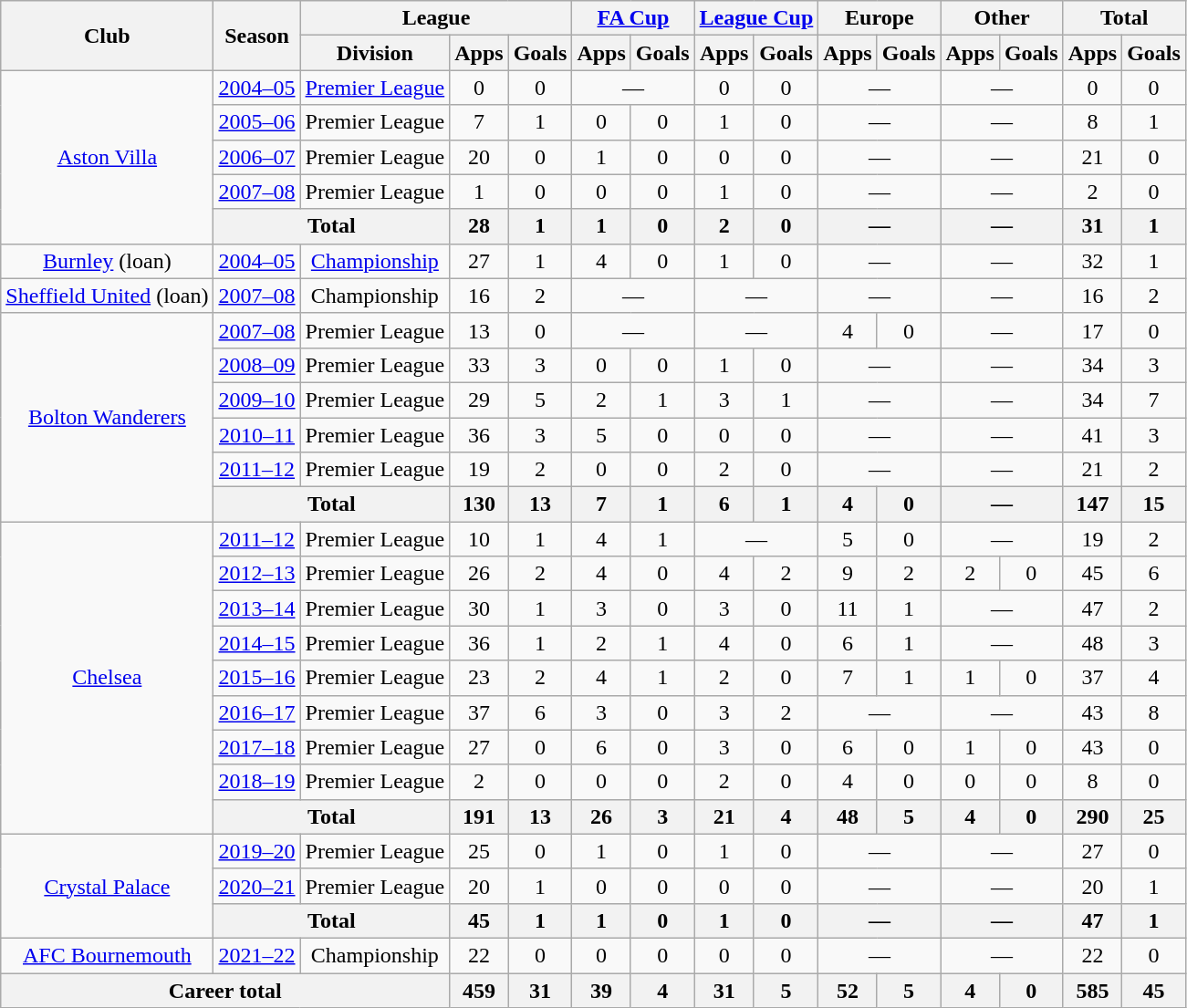<table class=wikitable style=text-align:center>
<tr>
<th rowspan=2>Club</th>
<th rowspan=2>Season</th>
<th colspan=3>League</th>
<th colspan=2><a href='#'>FA Cup</a></th>
<th colspan=2><a href='#'>League Cup</a></th>
<th colspan=2>Europe</th>
<th colspan=2>Other</th>
<th colspan=2>Total</th>
</tr>
<tr>
<th>Division</th>
<th>Apps</th>
<th>Goals</th>
<th>Apps</th>
<th>Goals</th>
<th>Apps</th>
<th>Goals</th>
<th>Apps</th>
<th>Goals</th>
<th>Apps</th>
<th>Goals</th>
<th>Apps</th>
<th>Goals</th>
</tr>
<tr>
<td rowspan=5><a href='#'>Aston Villa</a></td>
<td><a href='#'>2004–05</a></td>
<td><a href='#'>Premier League</a></td>
<td>0</td>
<td>0</td>
<td colspan=2>—</td>
<td>0</td>
<td>0</td>
<td colspan=2>—</td>
<td colspan=2>—</td>
<td>0</td>
<td>0</td>
</tr>
<tr>
<td><a href='#'>2005–06</a></td>
<td>Premier League</td>
<td>7</td>
<td>1</td>
<td>0</td>
<td>0</td>
<td>1</td>
<td>0</td>
<td colspan=2>—</td>
<td colspan=2>—</td>
<td>8</td>
<td>1</td>
</tr>
<tr>
<td><a href='#'>2006–07</a></td>
<td>Premier League</td>
<td>20</td>
<td>0</td>
<td>1</td>
<td>0</td>
<td>0</td>
<td>0</td>
<td colspan=2>—</td>
<td colspan=2>—</td>
<td>21</td>
<td>0</td>
</tr>
<tr>
<td><a href='#'>2007–08</a></td>
<td>Premier League</td>
<td>1</td>
<td>0</td>
<td>0</td>
<td>0</td>
<td>1</td>
<td>0</td>
<td colspan=2>—</td>
<td colspan=2>—</td>
<td>2</td>
<td>0</td>
</tr>
<tr>
<th colspan=2>Total</th>
<th>28</th>
<th>1</th>
<th>1</th>
<th>0</th>
<th>2</th>
<th>0</th>
<th colspan=2>—</th>
<th colspan=2>—</th>
<th>31</th>
<th>1</th>
</tr>
<tr>
<td><a href='#'>Burnley</a> (loan)</td>
<td><a href='#'>2004–05</a></td>
<td><a href='#'>Championship</a></td>
<td>27</td>
<td>1</td>
<td>4</td>
<td>0</td>
<td>1</td>
<td>0</td>
<td colspan=2>—</td>
<td colspan=2>—</td>
<td>32</td>
<td>1</td>
</tr>
<tr>
<td><a href='#'>Sheffield United</a> (loan)</td>
<td><a href='#'>2007–08</a></td>
<td>Championship</td>
<td>16</td>
<td>2</td>
<td colspan=2>—</td>
<td colspan=2>—</td>
<td colspan=2>—</td>
<td colspan=2>—</td>
<td>16</td>
<td>2</td>
</tr>
<tr>
<td rowspan=6><a href='#'>Bolton Wanderers</a></td>
<td><a href='#'>2007–08</a></td>
<td>Premier League</td>
<td>13</td>
<td>0</td>
<td colspan=2>—</td>
<td colspan=2>—</td>
<td>4</td>
<td>0</td>
<td colspan=2>—</td>
<td>17</td>
<td>0</td>
</tr>
<tr>
<td><a href='#'>2008–09</a></td>
<td>Premier League</td>
<td>33</td>
<td>3</td>
<td>0</td>
<td>0</td>
<td>1</td>
<td>0</td>
<td colspan=2>—</td>
<td colspan=2>—</td>
<td>34</td>
<td>3</td>
</tr>
<tr>
<td><a href='#'>2009–10</a></td>
<td>Premier League</td>
<td>29</td>
<td>5</td>
<td>2</td>
<td>1</td>
<td>3</td>
<td>1</td>
<td colspan=2>—</td>
<td colspan=2>—</td>
<td>34</td>
<td>7</td>
</tr>
<tr>
<td><a href='#'>2010–11</a></td>
<td>Premier League</td>
<td>36</td>
<td>3</td>
<td>5</td>
<td>0</td>
<td>0</td>
<td>0</td>
<td colspan=2>—</td>
<td colspan=2>—</td>
<td>41</td>
<td>3</td>
</tr>
<tr>
<td><a href='#'>2011–12</a></td>
<td>Premier League</td>
<td>19</td>
<td>2</td>
<td>0</td>
<td>0</td>
<td>2</td>
<td>0</td>
<td colspan=2>—</td>
<td colspan=2>—</td>
<td>21</td>
<td>2</td>
</tr>
<tr>
<th colspan=2>Total</th>
<th>130</th>
<th>13</th>
<th>7</th>
<th>1</th>
<th>6</th>
<th>1</th>
<th>4</th>
<th>0</th>
<th colspan=2>—</th>
<th>147</th>
<th>15</th>
</tr>
<tr>
<td rowspan=9><a href='#'>Chelsea</a></td>
<td><a href='#'>2011–12</a></td>
<td>Premier League</td>
<td>10</td>
<td>1</td>
<td>4</td>
<td>1</td>
<td colspan=2>—</td>
<td>5</td>
<td>0</td>
<td colspan=2>—</td>
<td>19</td>
<td>2</td>
</tr>
<tr>
<td><a href='#'>2012–13</a></td>
<td>Premier League</td>
<td>26</td>
<td>2</td>
<td>4</td>
<td>0</td>
<td>4</td>
<td>2</td>
<td>9</td>
<td>2</td>
<td>2</td>
<td>0</td>
<td>45</td>
<td>6</td>
</tr>
<tr>
<td><a href='#'>2013–14</a></td>
<td>Premier League</td>
<td>30</td>
<td>1</td>
<td>3</td>
<td>0</td>
<td>3</td>
<td>0</td>
<td>11</td>
<td>1</td>
<td colspan=2>—</td>
<td>47</td>
<td>2</td>
</tr>
<tr>
<td><a href='#'>2014–15</a></td>
<td>Premier League</td>
<td>36</td>
<td>1</td>
<td>2</td>
<td>1</td>
<td>4</td>
<td>0</td>
<td>6</td>
<td>1</td>
<td colspan=2>—</td>
<td>48</td>
<td>3</td>
</tr>
<tr>
<td><a href='#'>2015–16</a></td>
<td>Premier League</td>
<td>23</td>
<td>2</td>
<td>4</td>
<td>1</td>
<td>2</td>
<td>0</td>
<td>7</td>
<td>1</td>
<td>1</td>
<td>0</td>
<td>37</td>
<td>4</td>
</tr>
<tr>
<td><a href='#'>2016–17</a></td>
<td>Premier League</td>
<td>37</td>
<td>6</td>
<td>3</td>
<td>0</td>
<td>3</td>
<td>2</td>
<td colspan=2>—</td>
<td colspan=2>—</td>
<td>43</td>
<td>8</td>
</tr>
<tr>
<td><a href='#'>2017–18</a></td>
<td>Premier League</td>
<td>27</td>
<td>0</td>
<td>6</td>
<td>0</td>
<td>3</td>
<td>0</td>
<td>6</td>
<td>0</td>
<td>1</td>
<td>0</td>
<td>43</td>
<td>0</td>
</tr>
<tr>
<td><a href='#'>2018–19</a></td>
<td>Premier League</td>
<td>2</td>
<td>0</td>
<td>0</td>
<td>0</td>
<td>2</td>
<td>0</td>
<td>4</td>
<td>0</td>
<td>0</td>
<td>0</td>
<td>8</td>
<td>0</td>
</tr>
<tr>
<th colspan=2>Total</th>
<th>191</th>
<th>13</th>
<th>26</th>
<th>3</th>
<th>21</th>
<th>4</th>
<th>48</th>
<th>5</th>
<th>4</th>
<th>0</th>
<th>290</th>
<th>25</th>
</tr>
<tr>
<td rowspan="3"><a href='#'>Crystal Palace</a></td>
<td><a href='#'>2019–20</a></td>
<td>Premier League</td>
<td>25</td>
<td>0</td>
<td>1</td>
<td>0</td>
<td>1</td>
<td>0</td>
<td colspan=2>—</td>
<td colspan=2>—</td>
<td>27</td>
<td>0</td>
</tr>
<tr>
<td><a href='#'>2020–21</a></td>
<td>Premier League</td>
<td>20</td>
<td>1</td>
<td>0</td>
<td>0</td>
<td>0</td>
<td>0</td>
<td colspan="2">—</td>
<td colspan="2">—</td>
<td>20</td>
<td>1</td>
</tr>
<tr>
<th colspan="2">Total</th>
<th>45</th>
<th>1</th>
<th>1</th>
<th>0</th>
<th>1</th>
<th>0</th>
<th Colspan="2">—</th>
<th Colspan="2">—</th>
<th>47</th>
<th>1</th>
</tr>
<tr>
<td><a href='#'>AFC Bournemouth</a></td>
<td><a href='#'>2021–22</a></td>
<td>Championship</td>
<td>22</td>
<td>0</td>
<td>0</td>
<td>0</td>
<td>0</td>
<td>0</td>
<td colspan=2>—</td>
<td colspan=2>—</td>
<td>22</td>
<td>0</td>
</tr>
<tr>
<th colspan=3>Career total</th>
<th>459</th>
<th>31</th>
<th>39</th>
<th>4</th>
<th>31</th>
<th>5</th>
<th>52</th>
<th>5</th>
<th>4</th>
<th>0</th>
<th>585</th>
<th>45</th>
</tr>
</table>
